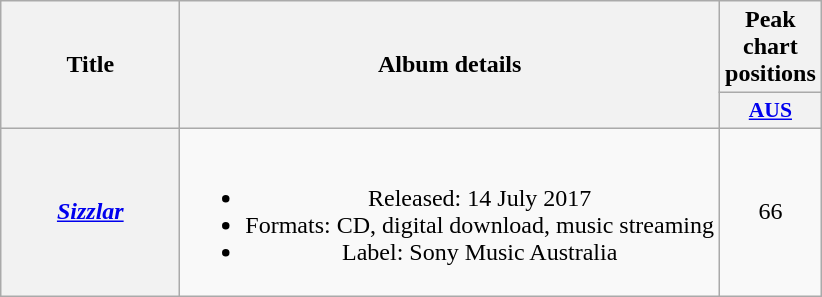<table class="wikitable plainrowheaders" border="1" style="text-align:center;">
<tr>
<th rowspan="2" scope="col" style="width:7em;">Title</th>
<th rowspan="2">Album details</th>
<th scope="col">Peak chart positions</th>
</tr>
<tr>
<th scope="col" style="width:3em;font-size:90%;"><a href='#'>AUS</a><br></th>
</tr>
<tr>
<th scope="row"><em><a href='#'>Sizzlar</a></em></th>
<td><br><ul><li>Released: 14 July 2017</li><li>Formats: CD, digital download, music streaming</li><li>Label: Sony Music Australia</li></ul></td>
<td>66</td>
</tr>
</table>
